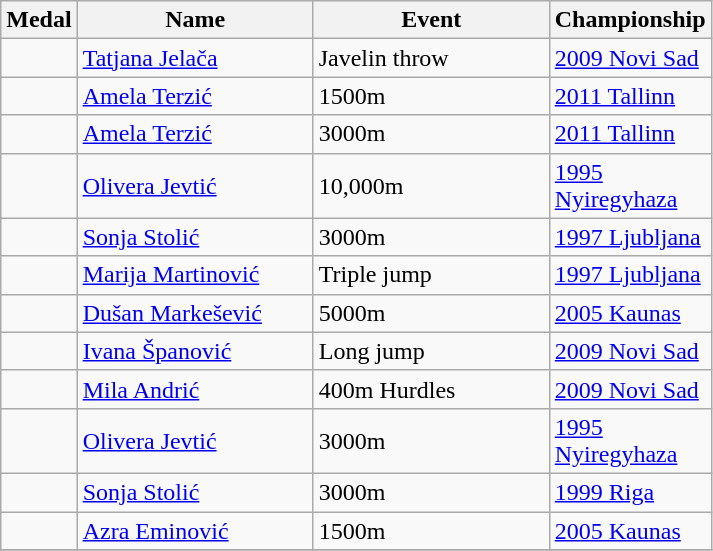<table class="wikitable sortable" style="font-size:100%">
<tr>
<th>Medal</th>
<th width=150>Name</th>
<th width=150>Event</th>
<th width=100>Championship</th>
</tr>
<tr>
<td></td>
<td><a href='#'>Tatjana Jelača</a></td>
<td>Javelin throw</td>
<td><a href='#'>2009 Novi Sad</a> </td>
</tr>
<tr>
<td></td>
<td><a href='#'>Amela Terzić</a></td>
<td>1500m</td>
<td><a href='#'>2011 Tallinn</a> </td>
</tr>
<tr>
<td></td>
<td><a href='#'>Amela Terzić</a></td>
<td>3000m</td>
<td><a href='#'>2011 Tallinn</a> </td>
</tr>
<tr>
<td></td>
<td><a href='#'>Olivera Jevtić</a></td>
<td>10,000m</td>
<td><a href='#'>1995 Nyiregyhaza</a> </td>
</tr>
<tr>
<td></td>
<td><a href='#'>Sonja Stolić</a></td>
<td>3000m</td>
<td><a href='#'>1997 Ljubljana</a> </td>
</tr>
<tr>
<td></td>
<td><a href='#'>Marija Martinović</a></td>
<td>Triple jump</td>
<td><a href='#'>1997 Ljubljana</a> </td>
</tr>
<tr>
<td></td>
<td><a href='#'>Dušan Markešević</a></td>
<td>5000m</td>
<td><a href='#'>2005 Kaunas</a> </td>
</tr>
<tr>
<td></td>
<td><a href='#'>Ivana Španović</a></td>
<td>Long jump</td>
<td><a href='#'>2009 Novi Sad</a> </td>
</tr>
<tr>
<td></td>
<td><a href='#'>Mila Andrić</a></td>
<td>400m Hurdles</td>
<td><a href='#'>2009 Novi Sad</a> </td>
</tr>
<tr>
<td></td>
<td><a href='#'>Olivera Jevtić</a></td>
<td>3000m</td>
<td><a href='#'>1995 Nyiregyhaza</a> </td>
</tr>
<tr>
<td></td>
<td><a href='#'>Sonja Stolić</a></td>
<td>3000m</td>
<td><a href='#'>1999 Riga</a> </td>
</tr>
<tr>
<td></td>
<td><a href='#'>Azra Eminović</a></td>
<td>1500m</td>
<td><a href='#'>2005 Kaunas</a> </td>
</tr>
<tr>
</tr>
</table>
